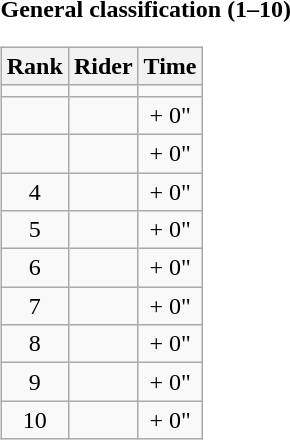<table>
<tr>
<td><strong>General classification (1–10)</strong><br><table class="wikitable">
<tr>
<th scope="col">Rank</th>
<th scope="col">Rider</th>
<th scope="col">Time</th>
</tr>
<tr>
<td style="text-align:center;"></td>
<td></td>
<td style="text-align:center;"></td>
</tr>
<tr>
<td style="text-align:center;"></td>
<td></td>
<td style="text-align:center;">+ 0"</td>
</tr>
<tr>
<td style="text-align:center;"></td>
<td></td>
<td style="text-align:center;">+ 0"</td>
</tr>
<tr>
<td style="text-align:center;">4</td>
<td></td>
<td style="text-align:center;">+ 0"</td>
</tr>
<tr>
<td style="text-align:center;">5</td>
<td></td>
<td style="text-align:center;">+ 0"</td>
</tr>
<tr>
<td style="text-align:center;">6</td>
<td></td>
<td style="text-align:center;">+ 0"</td>
</tr>
<tr>
<td style="text-align:center;">7</td>
<td></td>
<td style="text-align:center;">+ 0"</td>
</tr>
<tr>
<td style="text-align:center;">8</td>
<td></td>
<td style="text-align:center;">+ 0"</td>
</tr>
<tr>
<td style="text-align:center;">9</td>
<td></td>
<td style="text-align:center;">+ 0"</td>
</tr>
<tr>
<td style="text-align:center;">10</td>
<td></td>
<td style="text-align:center;">+ 0"</td>
</tr>
</table>
</td>
</tr>
</table>
